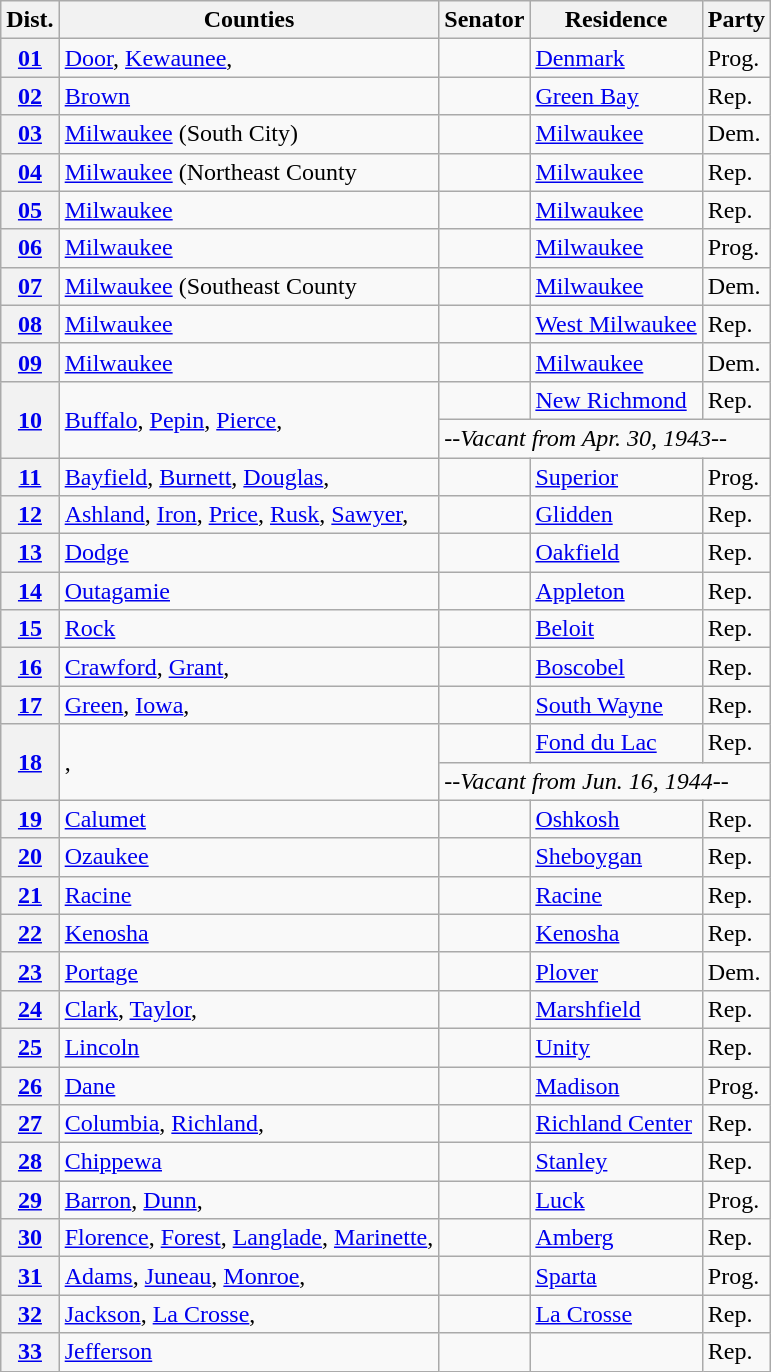<table class="wikitable sortable">
<tr>
<th>Dist.</th>
<th>Counties</th>
<th>Senator</th>
<th>Residence</th>
<th>Party</th>
</tr>
<tr>
<th><a href='#'>01</a></th>
<td><a href='#'>Door</a>, <a href='#'>Kewaunee</a>, </td>
<td></td>
<td><a href='#'>Denmark</a></td>
<td>Prog.</td>
</tr>
<tr>
<th><a href='#'>02</a></th>
<td><a href='#'>Brown</a> </td>
<td></td>
<td><a href='#'>Green Bay</a></td>
<td>Rep.</td>
</tr>
<tr>
<th><a href='#'>03</a></th>
<td><a href='#'>Milwaukee</a> (South City)</td>
<td></td>
<td><a href='#'>Milwaukee</a></td>
<td>Dem.</td>
</tr>
<tr>
<th><a href='#'>04</a></th>
<td><a href='#'>Milwaukee</a> (Northeast County </td>
<td></td>
<td><a href='#'>Milwaukee</a></td>
<td>Rep.</td>
</tr>
<tr>
<th><a href='#'>05</a></th>
<td><a href='#'>Milwaukee</a> </td>
<td></td>
<td><a href='#'>Milwaukee</a></td>
<td>Rep.</td>
</tr>
<tr>
<th><a href='#'>06</a></th>
<td><a href='#'>Milwaukee</a> </td>
<td></td>
<td><a href='#'>Milwaukee</a></td>
<td>Prog.</td>
</tr>
<tr>
<th><a href='#'>07</a></th>
<td><a href='#'>Milwaukee</a> (Southeast County </td>
<td></td>
<td><a href='#'>Milwaukee</a></td>
<td>Dem.</td>
</tr>
<tr>
<th><a href='#'>08</a></th>
<td><a href='#'>Milwaukee</a> </td>
<td></td>
<td><a href='#'>West Milwaukee</a></td>
<td>Rep.</td>
</tr>
<tr>
<th><a href='#'>09</a></th>
<td><a href='#'>Milwaukee</a> </td>
<td></td>
<td><a href='#'>Milwaukee</a></td>
<td>Dem.</td>
</tr>
<tr>
<th rowspan="2"><a href='#'>10</a></th>
<td rowspan="2"><a href='#'>Buffalo</a>, <a href='#'>Pepin</a>, <a href='#'>Pierce</a>, </td>
<td> </td>
<td><a href='#'>New Richmond</a></td>
<td>Rep.</td>
</tr>
<tr>
<td colspan="3"><em>--Vacant from Apr. 30, 1943--</em></td>
</tr>
<tr>
<th><a href='#'>11</a></th>
<td><a href='#'>Bayfield</a>, <a href='#'>Burnett</a>, <a href='#'>Douglas</a>, </td>
<td></td>
<td><a href='#'>Superior</a></td>
<td>Prog.</td>
</tr>
<tr>
<th><a href='#'>12</a></th>
<td><a href='#'>Ashland</a>, <a href='#'>Iron</a>, <a href='#'>Price</a>, <a href='#'>Rusk</a>, <a href='#'>Sawyer</a>, </td>
<td></td>
<td><a href='#'>Glidden</a></td>
<td>Rep.</td>
</tr>
<tr>
<th><a href='#'>13</a></th>
<td><a href='#'>Dodge</a> </td>
<td></td>
<td><a href='#'>Oakfield</a></td>
<td>Rep.</td>
</tr>
<tr>
<th><a href='#'>14</a></th>
<td><a href='#'>Outagamie</a> </td>
<td></td>
<td><a href='#'>Appleton</a></td>
<td>Rep.</td>
</tr>
<tr>
<th><a href='#'>15</a></th>
<td><a href='#'>Rock</a></td>
<td></td>
<td><a href='#'>Beloit</a></td>
<td>Rep.</td>
</tr>
<tr>
<th><a href='#'>16</a></th>
<td><a href='#'>Crawford</a>, <a href='#'>Grant</a>, </td>
<td></td>
<td><a href='#'>Boscobel</a></td>
<td>Rep.</td>
</tr>
<tr>
<th><a href='#'>17</a></th>
<td><a href='#'>Green</a>, <a href='#'>Iowa</a>, </td>
<td></td>
<td><a href='#'>South Wayne</a></td>
<td>Rep.</td>
</tr>
<tr>
<th rowspan="2"><a href='#'>18</a></th>
<td rowspan="2">,  </td>
<td> </td>
<td><a href='#'>Fond du Lac</a></td>
<td>Rep.</td>
</tr>
<tr>
<td colspan="3"><em>--Vacant from Jun. 16, 1944--</em></td>
</tr>
<tr>
<th><a href='#'>19</a></th>
<td><a href='#'>Calumet</a> </td>
<td></td>
<td><a href='#'>Oshkosh</a></td>
<td>Rep.</td>
</tr>
<tr>
<th><a href='#'>20</a></th>
<td><a href='#'>Ozaukee</a> </td>
<td></td>
<td><a href='#'>Sheboygan</a></td>
<td>Rep.</td>
</tr>
<tr>
<th><a href='#'>21</a></th>
<td><a href='#'>Racine</a></td>
<td></td>
<td><a href='#'>Racine</a></td>
<td>Rep.</td>
</tr>
<tr>
<th><a href='#'>22</a></th>
<td><a href='#'>Kenosha</a> </td>
<td></td>
<td><a href='#'>Kenosha</a></td>
<td>Rep.</td>
</tr>
<tr>
<th><a href='#'>23</a></th>
<td><a href='#'>Portage</a> </td>
<td></td>
<td><a href='#'>Plover</a></td>
<td>Dem.</td>
</tr>
<tr>
<th><a href='#'>24</a></th>
<td><a href='#'>Clark</a>, <a href='#'>Taylor</a>, </td>
<td></td>
<td><a href='#'>Marshfield</a></td>
<td>Rep.</td>
</tr>
<tr>
<th><a href='#'>25</a></th>
<td><a href='#'>Lincoln</a> </td>
<td></td>
<td><a href='#'>Unity</a></td>
<td>Rep.</td>
</tr>
<tr>
<th><a href='#'>26</a></th>
<td><a href='#'>Dane</a></td>
<td></td>
<td><a href='#'>Madison</a></td>
<td>Prog.</td>
</tr>
<tr>
<th><a href='#'>27</a></th>
<td><a href='#'>Columbia</a>, <a href='#'>Richland</a>, </td>
<td></td>
<td><a href='#'>Richland Center</a></td>
<td>Rep.</td>
</tr>
<tr>
<th><a href='#'>28</a></th>
<td><a href='#'>Chippewa</a> </td>
<td></td>
<td><a href='#'>Stanley</a></td>
<td>Rep.</td>
</tr>
<tr>
<th><a href='#'>29</a></th>
<td><a href='#'>Barron</a>, <a href='#'>Dunn</a>, </td>
<td></td>
<td><a href='#'>Luck</a></td>
<td>Prog.</td>
</tr>
<tr>
<th><a href='#'>30</a></th>
<td><a href='#'>Florence</a>, <a href='#'>Forest</a>, <a href='#'>Langlade</a>, <a href='#'>Marinette</a>, </td>
<td></td>
<td><a href='#'>Amberg</a></td>
<td>Rep.</td>
</tr>
<tr>
<th><a href='#'>31</a></th>
<td><a href='#'>Adams</a>, <a href='#'>Juneau</a>, <a href='#'>Monroe</a>, </td>
<td></td>
<td><a href='#'>Sparta</a></td>
<td>Prog.</td>
</tr>
<tr>
<th><a href='#'>32</a></th>
<td><a href='#'>Jackson</a>, <a href='#'>La Crosse</a>, </td>
<td></td>
<td><a href='#'>La Crosse</a></td>
<td>Rep.</td>
</tr>
<tr>
<th><a href='#'>33</a></th>
<td><a href='#'>Jefferson</a> </td>
<td></td>
<td></td>
<td>Rep.</td>
</tr>
</table>
